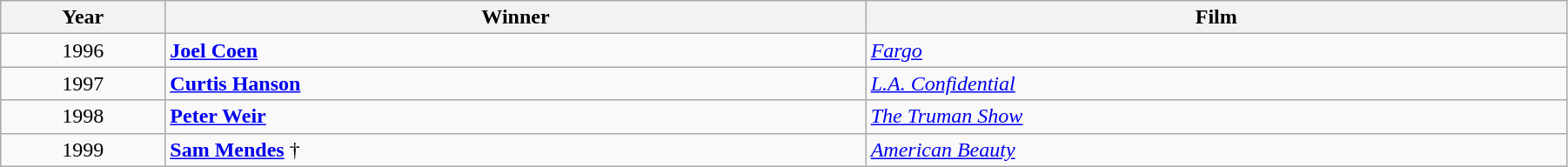<table class="wikitable" width="95%" cellpadding="5">
<tr>
<th width="100"><strong>Year</strong></th>
<th width="450"><strong>Winner</strong></th>
<th width="450"><strong>Film</strong></th>
</tr>
<tr>
<td style="text-align:center;">1996</td>
<td><strong><a href='#'>Joel Coen</a></strong></td>
<td><em><a href='#'>Fargo</a></em></td>
</tr>
<tr>
<td style="text-align:center;">1997</td>
<td><strong><a href='#'>Curtis Hanson</a></strong></td>
<td><em><a href='#'>L.A. Confidential</a></em></td>
</tr>
<tr>
<td style="text-align:center;">1998</td>
<td><strong><a href='#'>Peter Weir</a></strong></td>
<td><em><a href='#'>The Truman Show</a></em></td>
</tr>
<tr>
<td style="text-align:center;">1999</td>
<td><strong><a href='#'>Sam Mendes</a></strong> †</td>
<td><em><a href='#'>American Beauty</a></em></td>
</tr>
</table>
